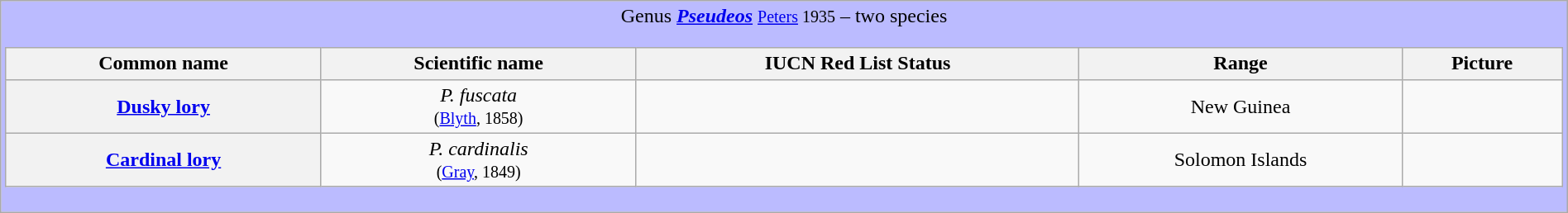<table class="wikitable" style="width:100%;text-align:center">
<tr>
<td colspan="100%" align="center" bgcolor="#BBBBFF">Genus <strong><em><a href='#'>Pseudeos</a></em></strong> <small><a href='#'>Peters</a> 1935</small> – two species<br><table class="wikitable" style="width:100%;text-align:center">
<tr>
<th scope="col">Common name</th>
<th scope="col">Scientific name</th>
<th scope="col">IUCN Red List Status</th>
<th scope="col">Range</th>
<th scope="col">Picture</th>
</tr>
<tr>
<th scope="row"><a href='#'>Dusky lory</a></th>
<td><em>P. fuscata</em> <br><small>(<a href='#'>Blyth</a>, 1858)</small></td>
<td></td>
<td>New Guinea</td>
<td></td>
</tr>
<tr>
<th scope="row"><a href='#'>Cardinal lory</a></th>
<td><em>P. cardinalis</em> <br><small>(<a href='#'>Gray</a>, 1849)</small></td>
<td></td>
<td>Solomon Islands</td>
<td></td>
</tr>
</table>
</td>
</tr>
</table>
